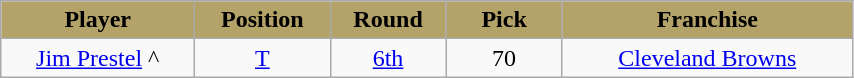<table class="wikitable" width="45%">
<tr align="center"  style="background:#B3A369;color:black;">
<td><strong>Player</strong></td>
<td><strong>Position</strong></td>
<td><strong>Round</strong></td>
<td>  <strong>Pick</strong>  </td>
<td><strong>Franchise</strong></td>
</tr>
<tr align="center" bgcolor="">
<td><a href='#'>Jim Prestel</a> ^</td>
<td><a href='#'>T</a></td>
<td><a href='#'>6th</a></td>
<td>70</td>
<td> <a href='#'>Cleveland Browns</a> </td>
</tr>
</table>
